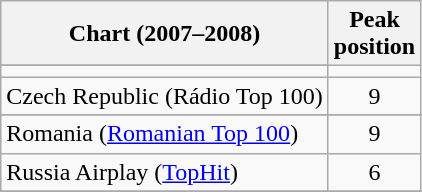<table class="wikitable sortable">
<tr>
<th>Chart (2007–2008)</th>
<th>Peak<br>position</th>
</tr>
<tr>
</tr>
<tr>
</tr>
<tr>
</tr>
<tr>
</tr>
<tr>
</tr>
<tr>
</tr>
<tr>
<td></td>
</tr>
<tr>
<td>Czech Republic (Rádio Top 100)</td>
<td style="text-align:center;">9</td>
</tr>
<tr>
</tr>
<tr>
</tr>
<tr>
</tr>
<tr>
</tr>
<tr>
</tr>
<tr>
</tr>
<tr>
</tr>
<tr>
</tr>
<tr>
</tr>
<tr>
</tr>
<tr>
</tr>
<tr>
<td>Romania (<a href='#'>Romanian Top 100</a>)</td>
<td style="text-align:center;">9</td>
</tr>
<tr>
<td>Russia Airplay (<a href='#'>TopHit</a>)</td>
<td style="text-align:center;">6</td>
</tr>
<tr>
</tr>
<tr>
</tr>
<tr>
</tr>
<tr>
</tr>
<tr>
</tr>
<tr>
</tr>
<tr>
</tr>
<tr>
</tr>
<tr>
</tr>
<tr>
</tr>
<tr>
</tr>
</table>
